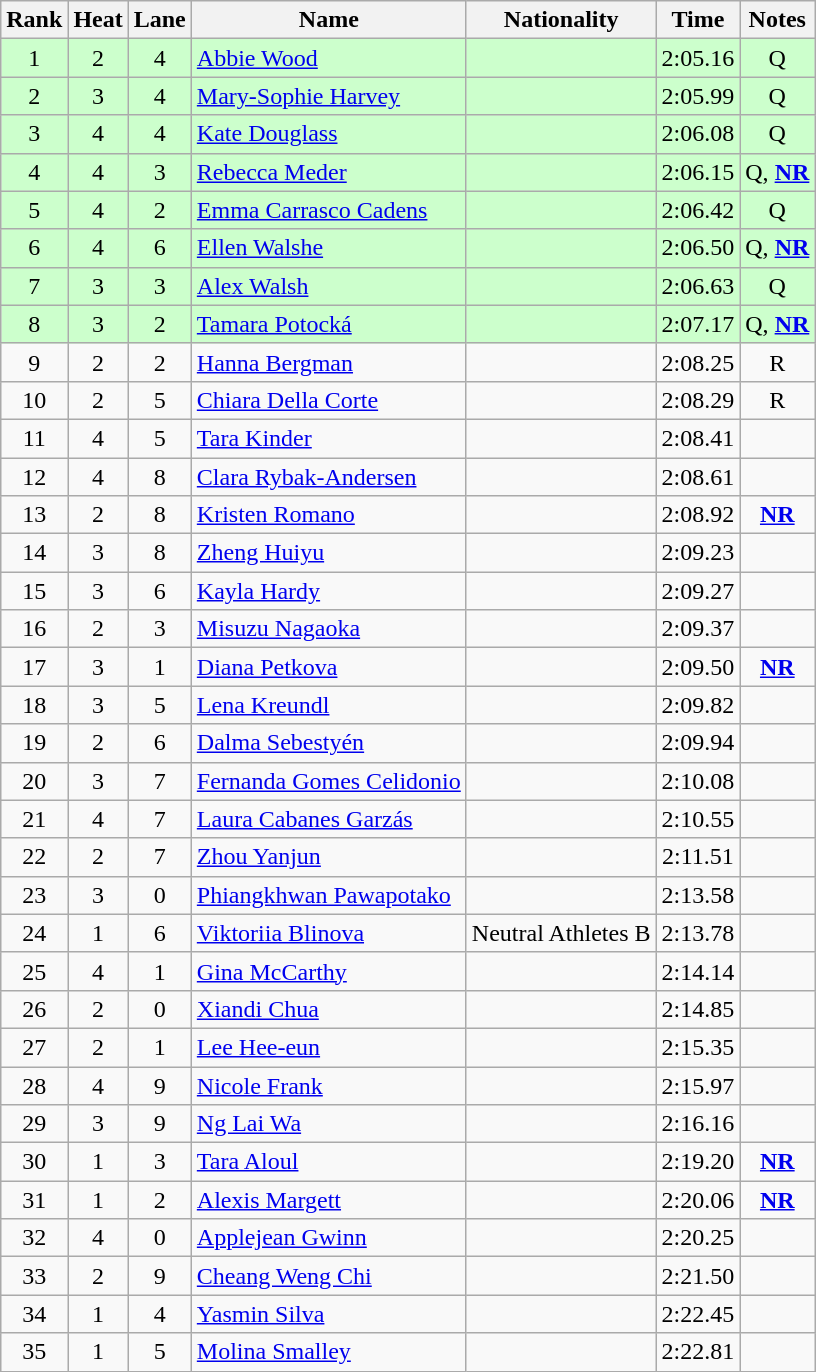<table class="wikitable sortable" style="text-align:center">
<tr>
<th>Rank</th>
<th>Heat</th>
<th>Lane</th>
<th>Name</th>
<th>Nationality</th>
<th>Time</th>
<th>Notes</th>
</tr>
<tr bgcolor=ccffcc>
<td>1</td>
<td>2</td>
<td>4</td>
<td align="left"><a href='#'>Abbie Wood</a></td>
<td align="left"></td>
<td>2:05.16</td>
<td>Q</td>
</tr>
<tr bgcolor=ccffcc>
<td>2</td>
<td>3</td>
<td>4</td>
<td align="left"><a href='#'>Mary-Sophie Harvey</a></td>
<td align="left"></td>
<td>2:05.99</td>
<td>Q</td>
</tr>
<tr bgcolor=ccffcc>
<td>3</td>
<td>4</td>
<td>4</td>
<td align="left"><a href='#'>Kate Douglass</a></td>
<td align="left"></td>
<td>2:06.08</td>
<td>Q</td>
</tr>
<tr bgcolor=ccffcc>
<td>4</td>
<td>4</td>
<td>3</td>
<td align="left"><a href='#'>Rebecca Meder</a></td>
<td align="left"></td>
<td>2:06.15</td>
<td>Q, <strong><a href='#'>NR</a></strong></td>
</tr>
<tr bgcolor=ccffcc>
<td>5</td>
<td>4</td>
<td>2</td>
<td align="left"><a href='#'>Emma Carrasco Cadens</a></td>
<td align="left"></td>
<td>2:06.42</td>
<td>Q</td>
</tr>
<tr bgcolor=ccffcc>
<td>6</td>
<td>4</td>
<td>6</td>
<td align="left"><a href='#'>Ellen Walshe</a></td>
<td align="left"></td>
<td>2:06.50</td>
<td>Q, <strong><a href='#'>NR</a></strong></td>
</tr>
<tr bgcolor=ccffcc>
<td>7</td>
<td>3</td>
<td>3</td>
<td align="left"><a href='#'>Alex Walsh</a></td>
<td align="left"></td>
<td>2:06.63</td>
<td>Q</td>
</tr>
<tr bgcolor=ccffcc>
<td>8</td>
<td>3</td>
<td>2</td>
<td align="left"><a href='#'>Tamara Potocká</a></td>
<td align="left"></td>
<td>2:07.17</td>
<td>Q, <strong><a href='#'>NR</a></strong></td>
</tr>
<tr>
<td>9</td>
<td>2</td>
<td>2</td>
<td align="left"><a href='#'>Hanna Bergman</a></td>
<td align="left"></td>
<td>2:08.25</td>
<td>R</td>
</tr>
<tr>
<td>10</td>
<td>2</td>
<td>5</td>
<td align="left"><a href='#'>Chiara Della Corte</a></td>
<td align="left"></td>
<td>2:08.29</td>
<td>R</td>
</tr>
<tr>
<td>11</td>
<td>4</td>
<td>5</td>
<td align="left"><a href='#'>Tara Kinder</a></td>
<td align="left"></td>
<td>2:08.41</td>
<td></td>
</tr>
<tr>
<td>12</td>
<td>4</td>
<td>8</td>
<td align="left"><a href='#'>Clara Rybak-Andersen</a></td>
<td align="left"></td>
<td>2:08.61</td>
<td></td>
</tr>
<tr>
<td>13</td>
<td>2</td>
<td>8</td>
<td align="left"><a href='#'>Kristen Romano</a></td>
<td align="left"></td>
<td>2:08.92</td>
<td><strong><a href='#'>NR</a></strong></td>
</tr>
<tr>
<td>14</td>
<td>3</td>
<td>8</td>
<td align="left"><a href='#'>Zheng Huiyu</a></td>
<td align="left"></td>
<td>2:09.23</td>
<td></td>
</tr>
<tr>
<td>15</td>
<td>3</td>
<td>6</td>
<td align="left"><a href='#'>Kayla Hardy</a></td>
<td align="left"></td>
<td>2:09.27</td>
<td></td>
</tr>
<tr>
<td>16</td>
<td>2</td>
<td>3</td>
<td align="left"><a href='#'>Misuzu Nagaoka</a></td>
<td align="left"></td>
<td>2:09.37</td>
<td></td>
</tr>
<tr>
<td>17</td>
<td>3</td>
<td>1</td>
<td align="left"><a href='#'>Diana Petkova</a></td>
<td align="left"></td>
<td>2:09.50</td>
<td><strong><a href='#'>NR</a></strong></td>
</tr>
<tr>
<td>18</td>
<td>3</td>
<td>5</td>
<td align="left"><a href='#'>Lena Kreundl</a></td>
<td align="left"></td>
<td>2:09.82</td>
<td></td>
</tr>
<tr>
<td>19</td>
<td>2</td>
<td>6</td>
<td align="left"><a href='#'>Dalma Sebestyén</a></td>
<td align="left"></td>
<td>2:09.94</td>
<td></td>
</tr>
<tr>
<td>20</td>
<td>3</td>
<td>7</td>
<td align="left"><a href='#'>Fernanda Gomes Celidonio</a></td>
<td align="left"></td>
<td>2:10.08</td>
<td></td>
</tr>
<tr>
<td>21</td>
<td>4</td>
<td>7</td>
<td align="left"><a href='#'>Laura Cabanes Garzás</a></td>
<td align="left"></td>
<td>2:10.55</td>
<td></td>
</tr>
<tr>
<td>22</td>
<td>2</td>
<td>7</td>
<td align="left"><a href='#'>Zhou Yanjun</a></td>
<td align="left"></td>
<td>2:11.51</td>
<td></td>
</tr>
<tr>
<td>23</td>
<td>3</td>
<td>0</td>
<td align="left"><a href='#'>Phiangkhwan Pawapotako</a></td>
<td align="left"></td>
<td>2:13.58</td>
<td></td>
</tr>
<tr>
<td>24</td>
<td>1</td>
<td>6</td>
<td align="left"><a href='#'>Viktoriia Blinova</a></td>
<td align="left"> Neutral Athletes B</td>
<td>2:13.78</td>
<td></td>
</tr>
<tr>
<td>25</td>
<td>4</td>
<td>1</td>
<td align="left"><a href='#'>Gina McCarthy</a></td>
<td align="left"></td>
<td>2:14.14</td>
<td></td>
</tr>
<tr>
<td>26</td>
<td>2</td>
<td>0</td>
<td align="left"><a href='#'>Xiandi Chua</a></td>
<td align="left"></td>
<td>2:14.85</td>
<td></td>
</tr>
<tr>
<td>27</td>
<td>2</td>
<td>1</td>
<td align="left"><a href='#'>Lee Hee-eun</a></td>
<td align="left"></td>
<td>2:15.35</td>
<td></td>
</tr>
<tr>
<td>28</td>
<td>4</td>
<td>9</td>
<td align="left"><a href='#'>Nicole Frank</a></td>
<td align="left"></td>
<td>2:15.97</td>
<td></td>
</tr>
<tr>
<td>29</td>
<td>3</td>
<td>9</td>
<td align="left"><a href='#'>Ng Lai Wa</a></td>
<td align="left"></td>
<td>2:16.16</td>
<td></td>
</tr>
<tr>
<td>30</td>
<td>1</td>
<td>3</td>
<td align="left"><a href='#'>Tara Aloul</a></td>
<td align="left"></td>
<td>2:19.20</td>
<td><strong><a href='#'>NR</a></strong></td>
</tr>
<tr>
<td>31</td>
<td>1</td>
<td>2</td>
<td align="left"><a href='#'>Alexis Margett</a></td>
<td align="left"></td>
<td>2:20.06</td>
<td><strong><a href='#'>NR</a></strong></td>
</tr>
<tr>
<td>32</td>
<td>4</td>
<td>0</td>
<td align="left"><a href='#'>Applejean Gwinn</a></td>
<td align="left"></td>
<td>2:20.25</td>
<td></td>
</tr>
<tr>
<td>33</td>
<td>2</td>
<td>9</td>
<td align="left"><a href='#'>Cheang Weng Chi</a></td>
<td align="left"></td>
<td>2:21.50</td>
<td></td>
</tr>
<tr>
<td>34</td>
<td>1</td>
<td>4</td>
<td align="left"><a href='#'>Yasmin Silva</a></td>
<td align="left"></td>
<td>2:22.45</td>
<td></td>
</tr>
<tr>
<td>35</td>
<td>1</td>
<td>5</td>
<td align="left"><a href='#'>Molina Smalley</a></td>
<td align="left"></td>
<td>2:22.81</td>
<td></td>
</tr>
</table>
